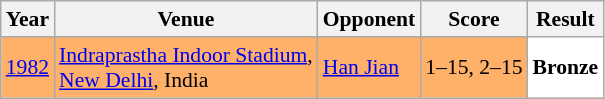<table class="sortable wikitable" style="font-size: 90%;">
<tr>
<th>Year</th>
<th>Venue</th>
<th>Opponent</th>
<th>Score</th>
<th>Result</th>
</tr>
<tr style="background:#FFB069">
<td align="center"><a href='#'>1982</a></td>
<td align="left"><a href='#'>Indraprastha Indoor Stadium</a>, <br><a href='#'>New Delhi</a>, India</td>
<td align="left"> <a href='#'>Han Jian</a></td>
<td align="left">1–15, 2–15</td>
<td style="text-align:left; background:white"> <strong>Bronze</strong></td>
</tr>
</table>
